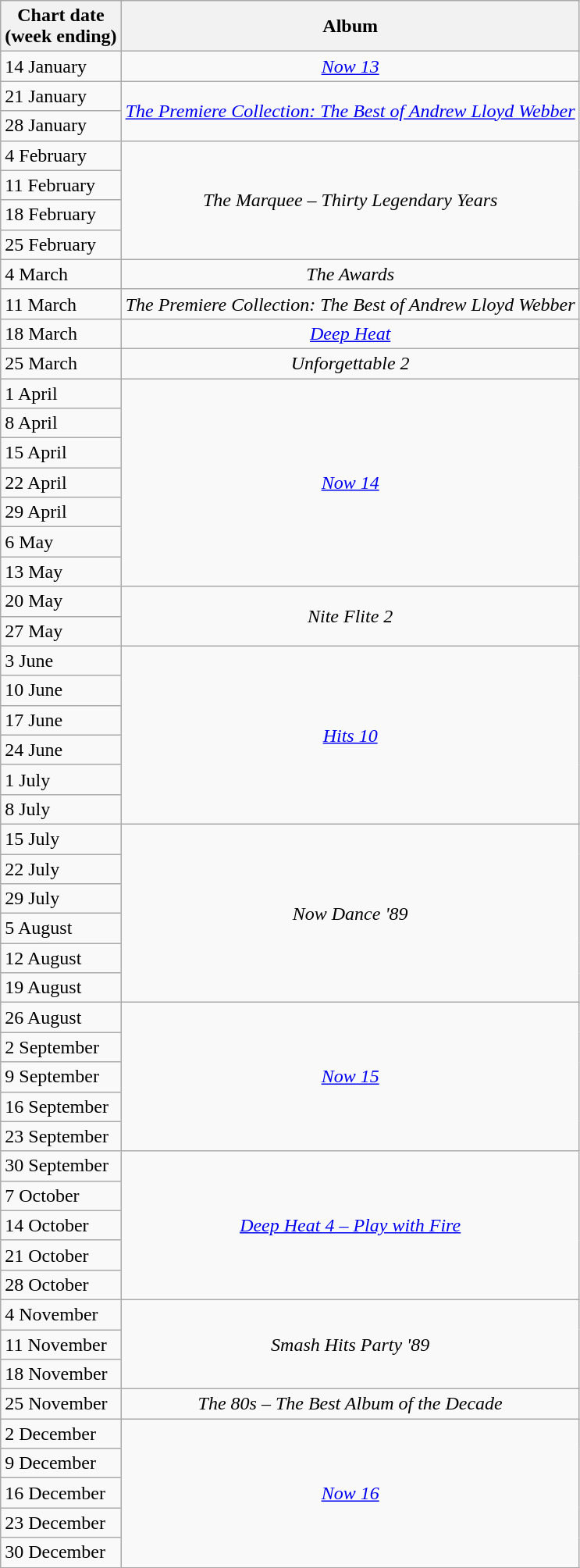<table class="wikitable">
<tr>
<th style="text-align:center;">Chart date<br>(week ending)</th>
<th style="text-align:center;">Album</th>
</tr>
<tr>
<td style="text-align:left;">14 January</td>
<td style="text-align:center;"><em><a href='#'>Now 13</a></em></td>
</tr>
<tr>
<td style="text-align:left;">21 January</td>
<td style="text-align:center;" rowspan="2"><em><a href='#'>The Premiere Collection: The Best of Andrew Lloyd Webber</a></em></td>
</tr>
<tr>
<td style="text-align:left;">28 January</td>
</tr>
<tr>
<td style="text-align:left;">4 February</td>
<td style="text-align:center;" rowspan="4"><em>The Marquee – Thirty Legendary Years</em></td>
</tr>
<tr>
<td style="text-align:left;">11 February</td>
</tr>
<tr>
<td style="text-align:left;">18 February</td>
</tr>
<tr>
<td style="text-align:left;">25 February</td>
</tr>
<tr>
<td style="text-align:left;">4 March</td>
<td style="text-align:center;"><em>The Awards</em></td>
</tr>
<tr>
<td style="text-align:left;">11 March</td>
<td style="text-align:center;"><em>The Premiere Collection: The Best of Andrew Lloyd Webber</em></td>
</tr>
<tr>
<td style="text-align:left;">18 March</td>
<td style="text-align:center;"><em><a href='#'>Deep Heat</a></em></td>
</tr>
<tr>
<td style="text-align:left;">25 March</td>
<td style="text-align:center;"><em>Unforgettable 2</em></td>
</tr>
<tr>
<td style="text-align:left;">1 April</td>
<td style="text-align:center;" rowspan="7"><em><a href='#'>Now 14</a></em></td>
</tr>
<tr>
<td style="text-align:left;">8 April</td>
</tr>
<tr>
<td style="text-align:left;">15 April</td>
</tr>
<tr>
<td style="text-align:left;">22 April</td>
</tr>
<tr>
<td style="text-align:left;">29 April</td>
</tr>
<tr>
<td style="text-align:left;">6 May</td>
</tr>
<tr>
<td style="text-align:left;">13 May</td>
</tr>
<tr>
<td style="text-align:left;">20 May</td>
<td style="text-align:center;" rowspan="2"><em>Nite Flite 2</em></td>
</tr>
<tr>
<td style="text-align:left;">27 May</td>
</tr>
<tr>
<td style="text-align:left;">3 June</td>
<td style="text-align:center;" rowspan="6"><em><a href='#'>Hits 10</a></em></td>
</tr>
<tr>
<td style="text-align:left;">10 June</td>
</tr>
<tr>
<td style="text-align:left;">17 June</td>
</tr>
<tr>
<td style="text-align:left;">24 June</td>
</tr>
<tr>
<td style="text-align:left;">1 July</td>
</tr>
<tr>
<td style="text-align:left;">8 July</td>
</tr>
<tr>
<td style="text-align:left;">15 July</td>
<td style="text-align:center;" rowspan="6"><em>Now Dance '89</em></td>
</tr>
<tr>
<td style="text-align:left;">22 July</td>
</tr>
<tr>
<td style="text-align:left;">29 July</td>
</tr>
<tr>
<td style="text-align:left;">5 August</td>
</tr>
<tr>
<td style="text-align:left;">12 August</td>
</tr>
<tr>
<td style="text-align:left;">19 August</td>
</tr>
<tr>
<td style="text-align:left;">26 August</td>
<td style="text-align:center;" rowspan="5"><em><a href='#'>Now 15</a></em></td>
</tr>
<tr>
<td style="text-align:left;">2 September</td>
</tr>
<tr>
<td style="text-align:left;">9 September</td>
</tr>
<tr>
<td style="text-align:left;">16 September</td>
</tr>
<tr>
<td style="text-align:left;">23 September</td>
</tr>
<tr>
<td style="text-align:left;">30 September</td>
<td style="text-align:center;" rowspan="5"><em><a href='#'>Deep Heat 4 – Play with Fire</a></em></td>
</tr>
<tr>
<td style="text-align:left;">7 October</td>
</tr>
<tr>
<td style="text-align:left;">14 October</td>
</tr>
<tr>
<td style="text-align:left;">21 October</td>
</tr>
<tr>
<td style="text-align:left;">28 October</td>
</tr>
<tr>
<td style="text-align:left;">4 November</td>
<td style="text-align:center;" rowspan="3"><em>Smash Hits Party '89</em></td>
</tr>
<tr>
<td style="text-align:left;">11 November</td>
</tr>
<tr>
<td style="text-align:left;">18 November</td>
</tr>
<tr>
<td style="text-align:left;">25 November</td>
<td style="text-align:center;"><em>The 80s – The Best Album of the Decade</em></td>
</tr>
<tr>
<td style="text-align:left;">2 December</td>
<td style="text-align:center;" rowspan="5"><em><a href='#'>Now 16</a></em></td>
</tr>
<tr>
<td style="text-align:left;">9 December</td>
</tr>
<tr>
<td style="text-align:left;">16 December</td>
</tr>
<tr>
<td style="text-align:left;">23 December</td>
</tr>
<tr>
<td style="text-align:left;">30 December</td>
</tr>
</table>
